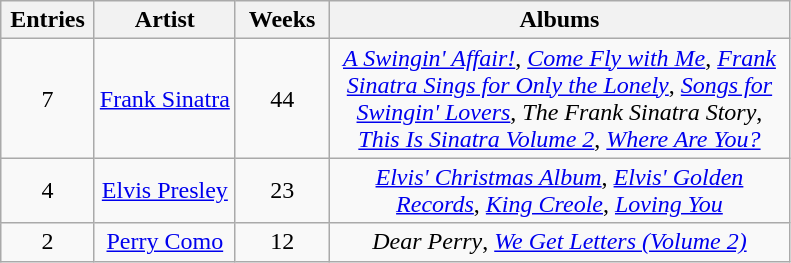<table class="wikitable sortable" style="text-align: center;">
<tr>
<th scope="col" style="width:55px;" data-sort-type="number">Entries</th>
<th scope="col" style="text-align:center;">Artist</th>
<th scope="col" style="width:55px;" data-sort-type="number">Weeks</th>
<th scope="col" style="width:300px;">Albums</th>
</tr>
<tr>
<td>7</td>
<td><a href='#'>Frank Sinatra</a> </td>
<td>44</td>
<td><em><a href='#'>A Swingin' Affair!</a></em>, <em><a href='#'>Come Fly with Me</a></em>, <em><a href='#'>Frank Sinatra Sings for Only the Lonely</a></em>, <em><a href='#'>Songs for Swingin' Lovers</a></em>, <em>The Frank Sinatra Story</em>, <em><a href='#'>This Is Sinatra Volume 2</a></em>, <em><a href='#'>Where Are You?</a></em></td>
</tr>
<tr>
<td>4</td>
<td><a href='#'>Elvis Presley</a> </td>
<td>23</td>
<td><em><a href='#'>Elvis' Christmas Album</a></em>, <em><a href='#'>Elvis' Golden Records</a></em>, <em><a href='#'>King Creole</a></em>, <em><a href='#'>Loving You</a></em></td>
</tr>
<tr>
<td>2</td>
<td><a href='#'>Perry Como</a></td>
<td>12</td>
<td><em>Dear Perry</em>, <em><a href='#'>We Get Letters (Volume 2)</a></em></td>
</tr>
</table>
